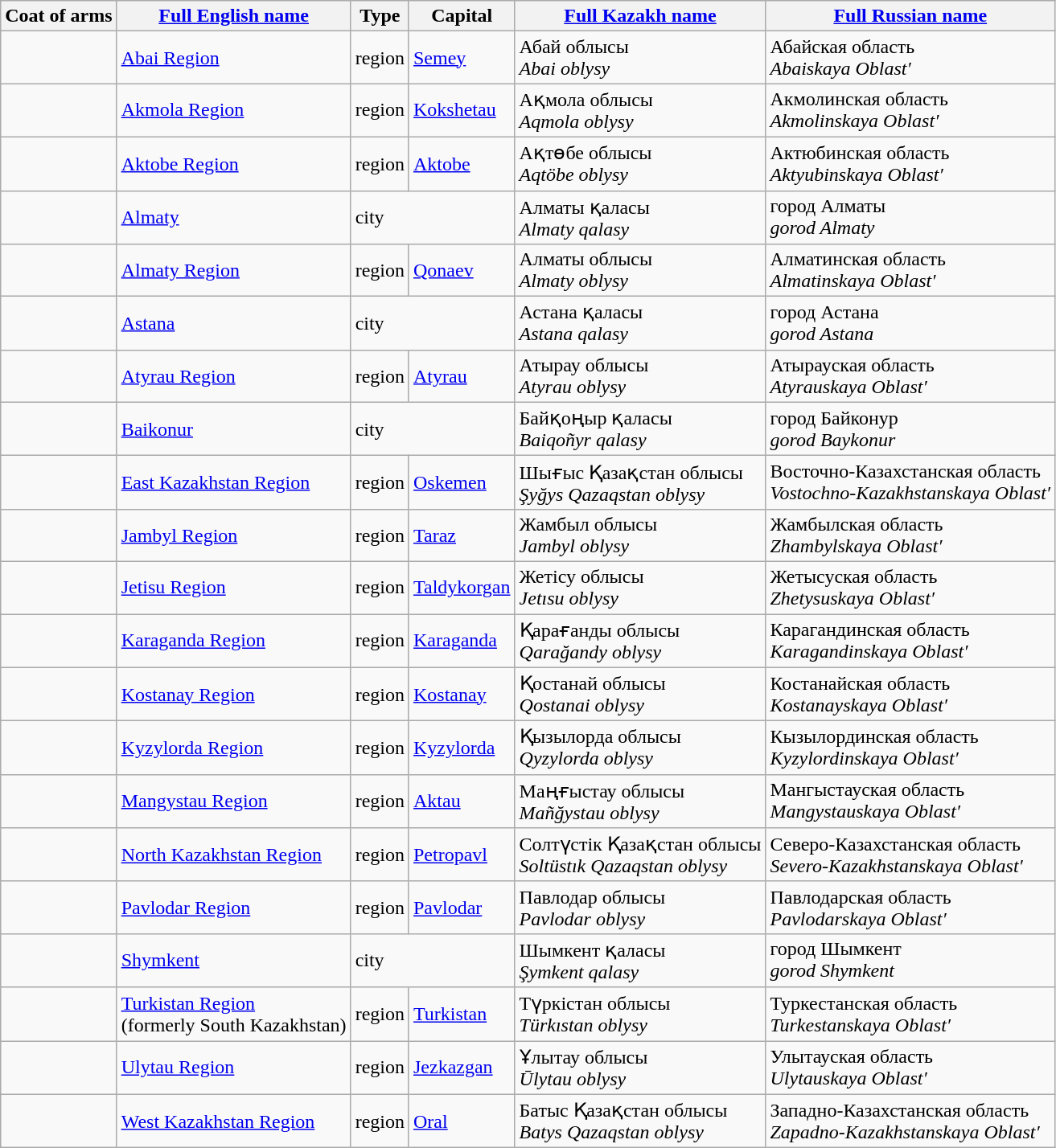<table class="wikitable sortable">
<tr>
<th>Coat of arms</th>
<th><a href='#'>Full English name</a></th>
<th>Type</th>
<th>Capital</th>
<th><a href='#'>Full Kazakh name</a></th>
<th><a href='#'>Full Russian name</a></th>
</tr>
<tr>
<td style="text-align:center;"></td>
<td><a href='#'>Abai Region</a></td>
<td>region</td>
<td><a href='#'>Semey</a></td>
<td>Абай облысы<br><em>Abai oblysy</em></td>
<td>Абайская область<br><em>Abaiskaya Oblast′</em></td>
</tr>
<tr>
<td style="text-align:center;"></td>
<td><a href='#'>Akmola Region</a></td>
<td>region</td>
<td><a href='#'>Kokshetau</a></td>
<td>Ақмола облысы<br><em>Aqmola oblysy</em></td>
<td>Акмолинская область<br><em>Akmolinskaya Oblast′</em></td>
</tr>
<tr>
<td style="text-align:center;"></td>
<td><a href='#'>Aktobe Region</a></td>
<td>region</td>
<td><a href='#'>Aktobe</a></td>
<td>Ақтөбе облысы<br><em>Aqtöbe oblysy</em></td>
<td>Актюбинская область<br><em>Aktyubinskaya Oblast′</em></td>
</tr>
<tr>
<td style="text-align:center;"></td>
<td><a href='#'>Almaty</a></td>
<td colspan="2">city</td>
<td>Алматы қаласы<br><em>Almaty qalasy</em></td>
<td>город Алматы<br><em>gorod Almaty</em></td>
</tr>
<tr>
<td style="text-align:center;"></td>
<td><a href='#'>Almaty Region</a></td>
<td>region</td>
<td><a href='#'>Qonaev</a></td>
<td>Алматы облысы<br><em>Almaty oblysy</em></td>
<td>Алматинская область<br><em>Almatinskaya Oblast′</em></td>
</tr>
<tr>
<td style="text-align:center;"></td>
<td><a href='#'>Astana</a></td>
<td colspan="2">city</td>
<td>Астана қаласы<br><em>Astana qalasy</em></td>
<td>город Астана<br><em>gorod Astana</em></td>
</tr>
<tr>
<td style="text-align:center;"></td>
<td><a href='#'>Atyrau Region</a></td>
<td>region</td>
<td><a href='#'>Atyrau</a></td>
<td>Атырау облысы<br><em>Atyrau oblysy</em></td>
<td>Атырауская область<br><em>Atyrauskaya Oblast′</em></td>
</tr>
<tr>
<td style="text-align:center;"></td>
<td><a href='#'>Baikonur</a></td>
<td colspan="2">city</td>
<td>Байқоңыр қаласы<br><em>Baiqoñyr qalasy</em></td>
<td>город Байконур<br><em>gorod Baykonur</em></td>
</tr>
<tr>
<td style="text-align:center;"></td>
<td><a href='#'>East Kazakhstan Region</a></td>
<td>region</td>
<td><a href='#'>Oskemen</a></td>
<td>Шығыс Қазақстан облысы<br><em>Şyğys Qazaqstan oblysy</em></td>
<td>Восточно-Казахстанская область<br><em>Vostochno-Kazakhstanskaya Oblast′</em></td>
</tr>
<tr>
<td style="text-align:center;"></td>
<td><a href='#'>Jambyl Region</a></td>
<td>region</td>
<td><a href='#'>Taraz</a></td>
<td>Жамбыл облысы<br><em>Jambyl oblysy</em></td>
<td>Жамбылская область<br><em>Zhambylskaya Oblast′</em></td>
</tr>
<tr>
<td style="text-align:center;"></td>
<td><a href='#'>Jetisu Region</a></td>
<td>region</td>
<td><a href='#'>Taldykorgan</a></td>
<td>Жетісу облысы<br><em>Jetısu oblysy</em></td>
<td>Жетысуская область<br><em>Zhetysuskaya Oblast′</em></td>
</tr>
<tr>
<td style="text-align:center;"></td>
<td><a href='#'>Karaganda Region</a></td>
<td>region</td>
<td><a href='#'>Karaganda</a></td>
<td>Қарағанды облысы<br><em>Qarağandy oblysy</em></td>
<td>Карагандинская область<br><em>Karagandinskaya Oblast′</em></td>
</tr>
<tr>
<td style="text-align:center;"></td>
<td><a href='#'>Kostanay Region</a></td>
<td>region</td>
<td><a href='#'>Kostanay</a></td>
<td>Қостанай облысы<br><em>Qostanai oblysy</em></td>
<td>Костанайская область<br><em>Kostanayskaya Oblast′</em></td>
</tr>
<tr>
<td style="text-align:center;"></td>
<td><a href='#'>Kyzylorda Region</a></td>
<td>region</td>
<td><a href='#'>Kyzylorda</a></td>
<td>Қызылорда облысы<br><em>Qyzylorda oblysy</em></td>
<td>Кызылординская область<br><em>Kyzylordinskaya Oblast′</em></td>
</tr>
<tr>
<td style="text-align:center;"></td>
<td><a href='#'>Mangystau Region</a></td>
<td>region</td>
<td><a href='#'>Aktau</a></td>
<td>Маңғыстау облысы<br><em>Mañğystau oblysy</em></td>
<td>Мангыстауская область<br><em>Mangystauskaya Oblast′</em></td>
</tr>
<tr>
<td style="text-align:center;"></td>
<td><a href='#'>North Kazakhstan Region</a></td>
<td>region</td>
<td><a href='#'>Petropavl</a></td>
<td>Солтүстік Қазақстан облысы<br><em>Soltüstık Qazaqstan oblysy</em></td>
<td>Северо-Казахстанская область<br><em>Severo-Kazakhstanskaya Oblast′</em></td>
</tr>
<tr>
<td style="text-align:center;"></td>
<td><a href='#'>Pavlodar Region</a></td>
<td>region</td>
<td><a href='#'>Pavlodar</a></td>
<td>Павлодар облысы<br><em>Pavlodar oblysy</em></td>
<td>Павлодарская область<br><em>Pavlodarskaya Oblast′</em></td>
</tr>
<tr>
<td style="text-align:center;"></td>
<td><a href='#'>Shymkent</a></td>
<td colspan="2">city</td>
<td>Шымкент қаласы<br><em>Şymkent qalasy</em></td>
<td>город Шымкент<br><em>gorod Shymkent</em></td>
</tr>
<tr>
<td style="text-align:center;"></td>
<td><a href='#'>Turkistan Region</a><br>(formerly South Kazakhstan)</td>
<td>region</td>
<td><a href='#'>Turkistan</a></td>
<td>Түркістан облысы<br><em>Türkıstan oblysy</em></td>
<td>Туркестанская область<br><em>Turkestanskaya Oblast′</em></td>
</tr>
<tr>
<td style="text-align:center;"></td>
<td><a href='#'>Ulytau Region</a></td>
<td>region</td>
<td><a href='#'>Jezkazgan</a></td>
<td>Ұлытау облысы<br><em>Ūlytau oblysy</em></td>
<td>Улытауская область<br><em>Ulytauskaya Oblast′</em></td>
</tr>
<tr>
<td style="text-align:center;"></td>
<td><a href='#'>West Kazakhstan Region</a></td>
<td>region</td>
<td><a href='#'>Oral</a></td>
<td>Батыс Қазақстан облысы<br><em>Batys Qazaqstan oblysy</em></td>
<td>Западно-Казахстанская область<br><em>Zapadno-Kazakhstanskaya Oblast′</em></td>
</tr>
</table>
